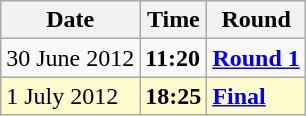<table class="wikitable">
<tr>
<th>Date</th>
<th>Time</th>
<th>Round</th>
</tr>
<tr>
<td>30 June 2012</td>
<td><strong>11:20</strong></td>
<td><strong><a href='#'>Round 1</a></strong></td>
</tr>
<tr style=background:lemonchiffon>
<td>1 July 2012</td>
<td><strong>18:25</strong></td>
<td><strong><a href='#'>Final</a></strong></td>
</tr>
</table>
